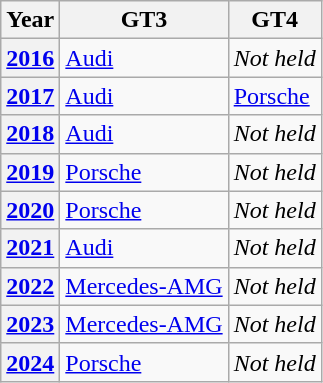<table class="wikitable">
<tr>
<th>Year</th>
<th>GT3</th>
<th>GT4</th>
</tr>
<tr>
<th><a href='#'>2016</a></th>
<td> <a href='#'>Audi</a></td>
<td align=center><em>Not held</em></td>
</tr>
<tr>
<th><a href='#'>2017</a></th>
<td> <a href='#'>Audi</a></td>
<td> <a href='#'>Porsche</a></td>
</tr>
<tr>
<th><a href='#'>2018</a></th>
<td> <a href='#'>Audi</a></td>
<td align=center><em>Not held</em></td>
</tr>
<tr>
<th><a href='#'>2019</a></th>
<td> <a href='#'>Porsche</a></td>
<td align=center><em>Not held</em></td>
</tr>
<tr>
<th><a href='#'>2020</a></th>
<td> <a href='#'>Porsche</a></td>
<td align=center><em>Not held</em></td>
</tr>
<tr>
<th><a href='#'>2021</a></th>
<td> <a href='#'>Audi</a></td>
<td align=center><em>Not held</em></td>
</tr>
<tr>
<th><a href='#'>2022</a></th>
<td> <a href='#'>Mercedes-AMG</a></td>
<td align=center><em>Not held</em></td>
</tr>
<tr>
<th><a href='#'>2023</a></th>
<td> <a href='#'>Mercedes-AMG</a></td>
<td align=center><em>Not held</em></td>
</tr>
<tr>
<th><a href='#'>2024</a></th>
<td> <a href='#'>Porsche</a></td>
<td align=center><em>Not held</em></td>
</tr>
</table>
